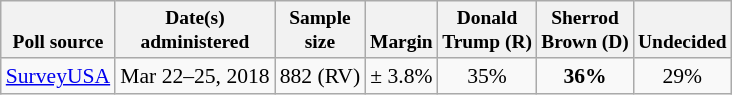<table class="wikitable" style="font-size:90%;text-align:center;">
<tr valign=bottom style="font-size:90%;">
<th>Poll source</th>
<th>Date(s)<br>administered</th>
<th>Sample<br>size</th>
<th>Margin<br></th>
<th>Donald<br>Trump (R)</th>
<th>Sherrod<br>Brown (D)</th>
<th>Undecided</th>
</tr>
<tr>
<td style="text-align:left;"><a href='#'>SurveyUSA</a></td>
<td>Mar 22–25, 2018</td>
<td>882 (RV)</td>
<td>± 3.8%</td>
<td>35%</td>
<td><strong>36%</strong></td>
<td>29%</td>
</tr>
</table>
